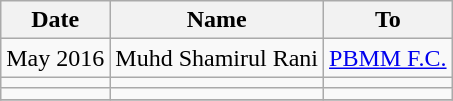<table class="wikitable sortable">
<tr>
<th style="background:;">Date</th>
<th style="background:;">Name</th>
<th style="background:;">To</th>
</tr>
<tr>
<td>May 2016</td>
<td> Muhd Shamirul Rani</td>
<td> <a href='#'>PBMM F.C.</a></td>
</tr>
<tr>
<td></td>
<td></td>
<td></td>
</tr>
<tr>
<td></td>
<td></td>
<td></td>
</tr>
<tr>
</tr>
</table>
